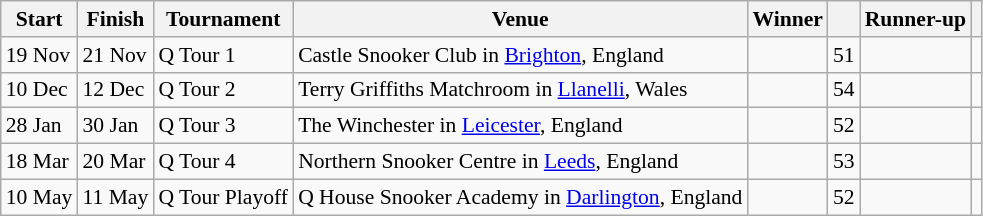<table class="wikitable" style="font-size: 90%">
<tr>
<th>Start</th>
<th>Finish</th>
<th>Tournament</th>
<th>Venue</th>
<th>Winner</th>
<th></th>
<th>Runner-up</th>
<th></th>
</tr>
<tr>
<td>19 Nov</td>
<td>21 Nov</td>
<td>Q Tour 1</td>
<td>Castle Snooker Club in <a href='#'>Brighton</a>, England</td>
<td></td>
<td style="text-align:center;">51</td>
<td></td>
<td style="text-align:center;"></td>
</tr>
<tr>
<td>10 Dec</td>
<td>12 Dec</td>
<td>Q Tour 2</td>
<td>Terry Griffiths Matchroom in <a href='#'>Llanelli</a>, Wales</td>
<td></td>
<td style="text-align:center;">54</td>
<td></td>
<td style="text-align:center;"></td>
</tr>
<tr>
<td>28 Jan</td>
<td>30 Jan</td>
<td>Q Tour 3</td>
<td>The Winchester in <a href='#'>Leicester</a>, England</td>
<td></td>
<td style="text-align:center;">52</td>
<td></td>
<td style="text-align:center;"></td>
</tr>
<tr>
<td>18 Mar</td>
<td>20 Mar</td>
<td>Q Tour 4</td>
<td>Northern Snooker Centre in <a href='#'>Leeds</a>, England</td>
<td></td>
<td style="text-align:center;">53</td>
<td></td>
<td style="text-align:center;"></td>
</tr>
<tr>
<td>10 May</td>
<td>11 May</td>
<td>Q Tour Playoff</td>
<td>Q House Snooker Academy in <a href='#'>Darlington</a>, England</td>
<td></td>
<td style="text-align:center;">52</td>
<td></td>
<td style="text-align:center;"></td>
</tr>
</table>
